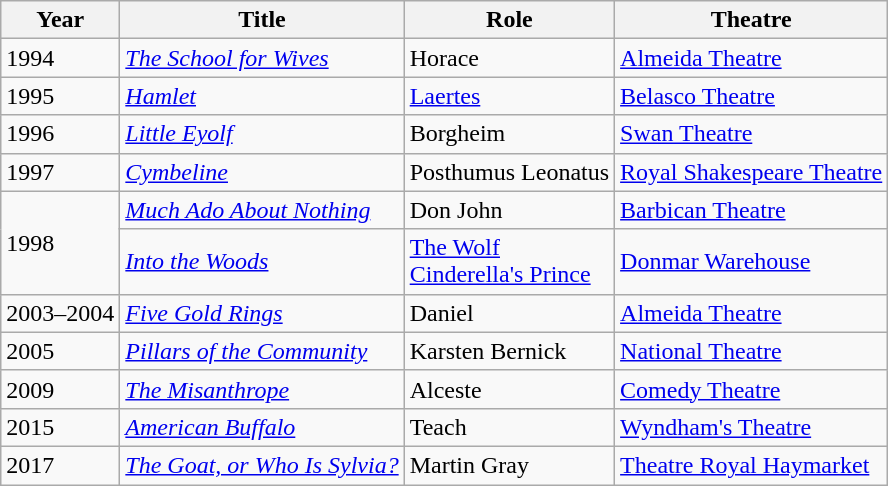<table class="wikitable sortable">
<tr>
<th>Year</th>
<th>Title</th>
<th>Role</th>
<th>Theatre</th>
</tr>
<tr>
<td>1994</td>
<td data-sort-value="School for Wives, The"><em><a href='#'>The School for Wives</a></em></td>
<td>Horace</td>
<td><a href='#'>Almeida Theatre</a></td>
</tr>
<tr>
<td>1995</td>
<td><em><a href='#'>Hamlet</a></em></td>
<td><a href='#'>Laertes</a></td>
<td><a href='#'>Belasco Theatre</a></td>
</tr>
<tr>
<td>1996</td>
<td><em><a href='#'>Little Eyolf</a></em></td>
<td>Borgheim</td>
<td><a href='#'>Swan Theatre</a></td>
</tr>
<tr>
<td>1997</td>
<td><em><a href='#'>Cymbeline</a></em></td>
<td>Posthumus Leonatus</td>
<td><a href='#'>Royal Shakespeare Theatre</a></td>
</tr>
<tr>
<td rowspan=2>1998</td>
<td><em><a href='#'>Much Ado About Nothing</a></em></td>
<td>Don John</td>
<td><a href='#'>Barbican Theatre</a></td>
</tr>
<tr>
<td><em><a href='#'>Into the Woods</a></em></td>
<td><a href='#'>The Wolf</a><br><a href='#'>Cinderella's Prince</a></td>
<td><a href='#'>Donmar Warehouse</a></td>
</tr>
<tr>
<td>2003–2004</td>
<td><em><a href='#'>Five Gold Rings</a></em></td>
<td>Daniel</td>
<td><a href='#'>Almeida Theatre</a></td>
</tr>
<tr>
<td>2005</td>
<td><em><a href='#'>Pillars of the Community</a></em></td>
<td>Karsten Bernick</td>
<td><a href='#'>National Theatre</a></td>
</tr>
<tr>
<td>2009</td>
<td data-sort-value="Misanthrope, The"><em><a href='#'>The Misanthrope</a></em></td>
<td>Alceste</td>
<td><a href='#'>Comedy Theatre</a></td>
</tr>
<tr>
<td>2015</td>
<td><em><a href='#'>American Buffalo</a></em></td>
<td>Teach</td>
<td><a href='#'>Wyndham's Theatre</a></td>
</tr>
<tr>
<td>2017</td>
<td data-sort-value="Goat, or Who Is Sylvia?, The"><em><a href='#'>The Goat, or Who Is Sylvia?</a></em></td>
<td>Martin Gray</td>
<td><a href='#'>Theatre Royal Haymarket</a></td>
</tr>
</table>
